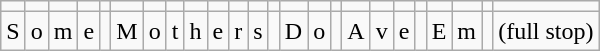<table class="wikitable" style="text-align:center">
<tr>
<td></td>
<td></td>
<td></td>
<td></td>
<td></td>
<td></td>
<td></td>
<td></td>
<td></td>
<td></td>
<td></td>
<td></td>
<td></td>
<td></td>
<td></td>
<td></td>
<td></td>
<td></td>
<td></td>
<td></td>
<td></td>
<td></td>
<td></td>
<td></td>
</tr>
<tr>
<td>S</td>
<td>o</td>
<td>m</td>
<td>e</td>
<td></td>
<td>M</td>
<td>o</td>
<td>t</td>
<td>h</td>
<td>e</td>
<td>r</td>
<td>s</td>
<td></td>
<td>D</td>
<td>o</td>
<td></td>
<td>A</td>
<td>v</td>
<td>e</td>
<td></td>
<td>E</td>
<td>m</td>
<td></td>
<td>(full stop)</td>
</tr>
</table>
